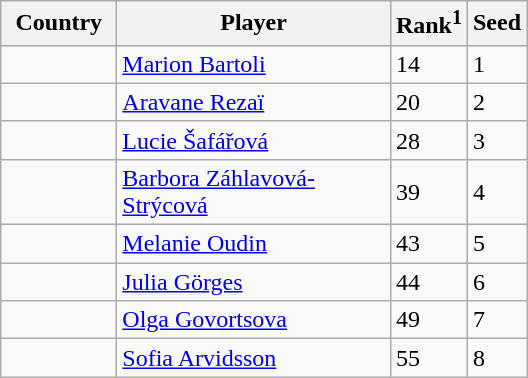<table class="sortable wikitable">
<tr>
<th style="width:70px;">Country</th>
<th style="width:175px;">Player</th>
<th>Rank<sup>1</sup></th>
<th>Seed</th>
</tr>
<tr>
<td></td>
<td><a href='#'>Marion Bartoli</a></td>
<td>14</td>
<td>1</td>
</tr>
<tr>
<td></td>
<td><a href='#'>Aravane Rezaï</a></td>
<td>20</td>
<td>2</td>
</tr>
<tr>
<td></td>
<td><a href='#'>Lucie Šafářová</a></td>
<td>28</td>
<td>3</td>
</tr>
<tr>
<td></td>
<td><a href='#'>Barbora Záhlavová-Strýcová</a></td>
<td>39</td>
<td>4</td>
</tr>
<tr>
<td></td>
<td><a href='#'>Melanie Oudin</a></td>
<td>43</td>
<td>5</td>
</tr>
<tr>
<td></td>
<td><a href='#'>Julia Görges</a></td>
<td>44</td>
<td>6</td>
</tr>
<tr>
<td></td>
<td><a href='#'>Olga Govortsova</a></td>
<td>49</td>
<td>7</td>
</tr>
<tr>
<td></td>
<td><a href='#'>Sofia Arvidsson</a></td>
<td>55</td>
<td>8</td>
</tr>
</table>
